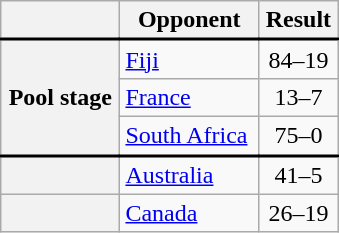<table class="wikitable plainrowheaders" style="text-align:center;margin-left:1em;float:right;clear:right;min-width:226px">
<tr>
<th scope="col"></th>
<th scope="col">Opponent</th>
<th scope="col">Result</th>
</tr>
<tr style="border-top: 2px solid black;">
<th scope="row" rowspan="3">Pool stage</th>
<td align="left"><a href='#'>Fiji</a></td>
<td>84–19</td>
</tr>
<tr>
<td align="left"><a href='#'>France</a></td>
<td>13–7</td>
</tr>
<tr>
<td align="left"><a href='#'>South Africa</a></td>
<td>75–0</td>
</tr>
<tr style="border-top: 2px solid black;">
<th scope="row"></th>
<td align="left"><a href='#'>Australia</a></td>
<td>41–5</td>
</tr>
<tr>
<th scope="row"></th>
<td align="left"><a href='#'>Canada</a></td>
<td>26–19</td>
</tr>
</table>
